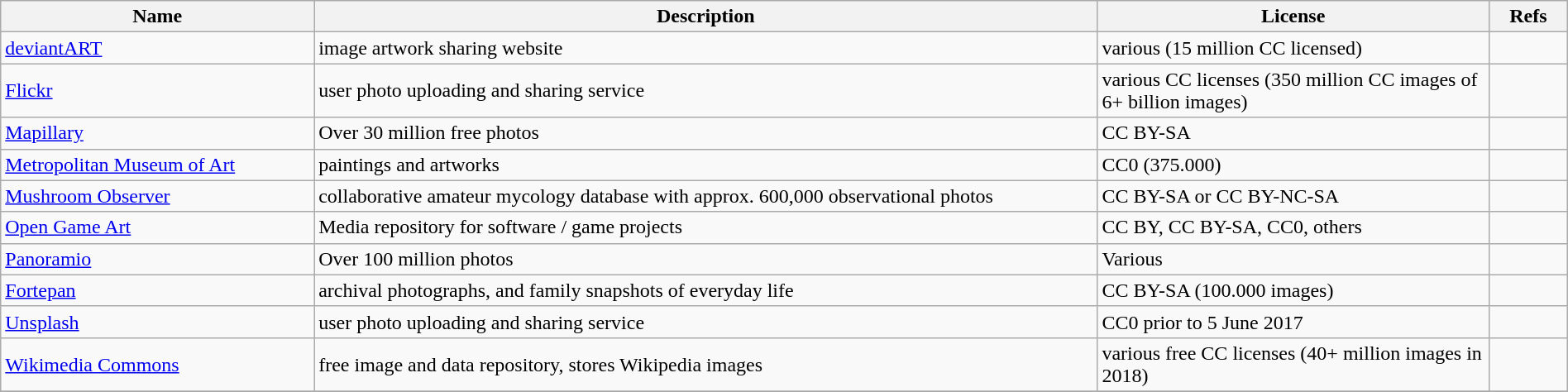<table class="wikitable sortable" style="width:100%;">
<tr>
<th style="width:20%">Name</th>
<th style="width:50%">Description</th>
<th style="width:25%">License</th>
<th style="width:5%">Refs</th>
</tr>
<tr>
<td><a href='#'>deviantART</a></td>
<td>image artwork sharing website</td>
<td>various (15 million CC licensed)</td>
<td></td>
</tr>
<tr>
<td><a href='#'>Flickr</a></td>
<td>user photo uploading and sharing service</td>
<td>various CC licenses (350 million CC images of 6+ billion images)</td>
<td></td>
</tr>
<tr>
<td><a href='#'>Mapillary</a></td>
<td>Over 30 million free photos</td>
<td>CC BY-SA</td>
<td></td>
</tr>
<tr>
<td><a href='#'>Metropolitan Museum of Art</a></td>
<td>paintings and artworks</td>
<td>CC0 (375.000)</td>
<td></td>
</tr>
<tr>
<td><a href='#'>Mushroom Observer</a></td>
<td>collaborative amateur mycology database with approx. 600,000 observational photos</td>
<td>CC BY-SA or CC BY-NC-SA </td>
<td></td>
</tr>
<tr>
<td><a href='#'>Open Game Art</a></td>
<td>Media repository for software / game projects</td>
<td>CC BY, CC BY-SA, CC0, others</td>
<td></td>
</tr>
<tr>
<td><a href='#'>Panoramio</a></td>
<td>Over 100 million photos</td>
<td>Various</td>
<td></td>
</tr>
<tr>
<td><a href='#'>Fortepan</a></td>
<td>archival photographs, and family snapshots of everyday life</td>
<td>CC BY-SA (100.000 images)</td>
<td></td>
</tr>
<tr>
<td><a href='#'>Unsplash</a></td>
<td>user photo uploading and sharing service</td>
<td>CC0 prior to 5 June 2017</td>
<td></td>
</tr>
<tr>
<td><a href='#'>Wikimedia Commons</a></td>
<td>free image and data repository, stores Wikipedia images</td>
<td>various free CC licenses (40+ million images in 2018)</td>
<td></td>
</tr>
<tr>
</tr>
</table>
